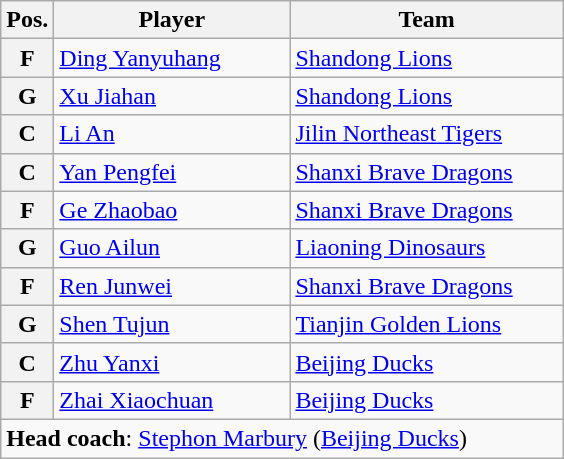<table class="wikitable">
<tr>
<th>Pos.</th>
<th width=150>Player</th>
<th width=175>Team</th>
</tr>
<tr>
<th>F</th>
<td> <a href='#'>Ding Yanyuhang</a></td>
<td><a href='#'>Shandong Lions</a></td>
</tr>
<tr>
<th>G</th>
<td> <a href='#'>Xu Jiahan</a></td>
<td><a href='#'>Shandong Lions</a></td>
</tr>
<tr>
<th>C</th>
<td> <a href='#'>Li An</a></td>
<td><a href='#'>Jilin Northeast Tigers</a></td>
</tr>
<tr>
<th>C</th>
<td> <a href='#'>Yan Pengfei</a></td>
<td><a href='#'>Shanxi Brave Dragons</a></td>
</tr>
<tr>
<th>F</th>
<td> <a href='#'>Ge Zhaobao</a></td>
<td><a href='#'>Shanxi Brave Dragons</a></td>
</tr>
<tr>
<th>G</th>
<td> <a href='#'>Guo Ailun</a></td>
<td><a href='#'>Liaoning Dinosaurs</a></td>
</tr>
<tr>
<th>F</th>
<td> <a href='#'>Ren Junwei</a></td>
<td><a href='#'>Shanxi Brave Dragons</a></td>
</tr>
<tr>
<th>G</th>
<td> <a href='#'>Shen Tujun</a></td>
<td><a href='#'>Tianjin Golden Lions</a></td>
</tr>
<tr>
<th>C</th>
<td> <a href='#'>Zhu Yanxi</a></td>
<td><a href='#'>Beijing Ducks</a></td>
</tr>
<tr>
<th>F</th>
<td> <a href='#'>Zhai Xiaochuan</a></td>
<td><a href='#'>Beijing Ducks</a></td>
</tr>
<tr>
<td colspan="5"><strong>Head coach</strong>:  <a href='#'>Stephon Marbury</a>  (<a href='#'>Beijing Ducks</a>)</td>
</tr>
</table>
